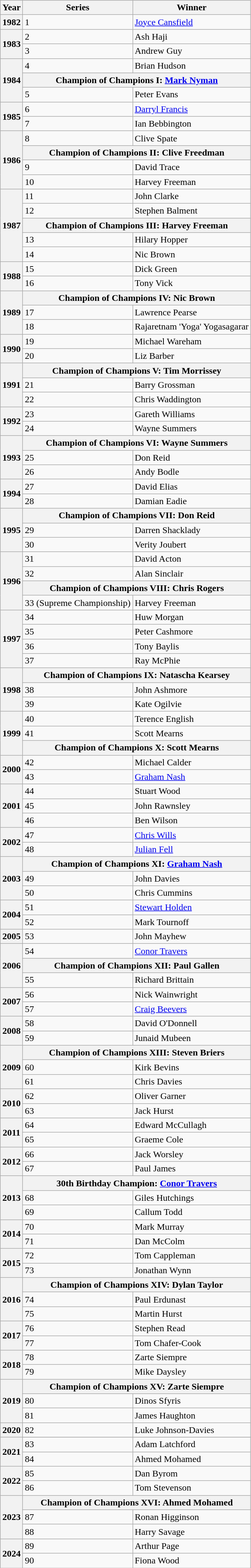<table class="wikitable sticky-header">
<tr>
<th>Year</th>
<th>Series</th>
<th>Winner</th>
</tr>
<tr>
<th rowspan="1">1982</th>
<td>1</td>
<td><a href='#'>Joyce Cansfield</a></td>
</tr>
<tr>
<th rowspan="2">1983</th>
<td>2</td>
<td>Ash Haji</td>
</tr>
<tr>
<td>3</td>
<td>Andrew Guy</td>
</tr>
<tr>
<th rowspan="3">1984</th>
<td>4</td>
<td>Brian Hudson</td>
</tr>
<tr>
<th colspan="2">Champion of Champions I: <a href='#'>Mark Nyman</a></th>
</tr>
<tr>
<td>5</td>
<td>Peter Evans</td>
</tr>
<tr>
<th rowspan="2">1985</th>
<td>6</td>
<td><a href='#'>Darryl Francis</a></td>
</tr>
<tr>
<td>7</td>
<td>Ian Bebbington</td>
</tr>
<tr>
<th rowspan="4">1986</th>
<td>8</td>
<td>Clive Spate</td>
</tr>
<tr>
<th colspan="2">Champion of Champions II: Clive Freedman</th>
</tr>
<tr>
<td>9</td>
<td>David Trace</td>
</tr>
<tr>
<td>10</td>
<td>Harvey Freeman</td>
</tr>
<tr>
<th rowspan="5">1987</th>
<td>11</td>
<td>John Clarke</td>
</tr>
<tr>
<td>12</td>
<td>Stephen Balment</td>
</tr>
<tr>
<th colspan="2">Champion of Champions III: Harvey Freeman</th>
</tr>
<tr>
<td>13</td>
<td>Hilary Hopper</td>
</tr>
<tr>
<td>14</td>
<td>Nic Brown</td>
</tr>
<tr>
<th rowspan="2">1988</th>
<td>15</td>
<td>Dick Green</td>
</tr>
<tr>
<td>16</td>
<td>Tony Vick</td>
</tr>
<tr>
<th rowspan="3">1989</th>
<th colspan="2">Champion of Champions IV: Nic Brown</th>
</tr>
<tr>
<td>17</td>
<td>Lawrence Pearse</td>
</tr>
<tr>
<td>18</td>
<td>Rajaretnam 'Yoga' Yogasagarar</td>
</tr>
<tr>
<th rowspan="2">1990</th>
<td>19</td>
<td>Michael Wareham</td>
</tr>
<tr>
<td>20</td>
<td>Liz Barber</td>
</tr>
<tr>
<th rowspan="3">1991</th>
<th colspan="2">Champion of Champions V: Tim Morrissey</th>
</tr>
<tr>
<td>21</td>
<td>Barry Grossman</td>
</tr>
<tr>
<td>22</td>
<td>Chris Waddington</td>
</tr>
<tr>
<th rowspan="2">1992</th>
<td>23</td>
<td>Gareth Williams</td>
</tr>
<tr>
<td>24</td>
<td>Wayne Summers</td>
</tr>
<tr>
<th rowspan="3">1993</th>
<th colspan="2">Champion of Champions VI: Wayne Summers</th>
</tr>
<tr>
<td>25</td>
<td>Don Reid</td>
</tr>
<tr>
<td>26</td>
<td>Andy Bodle</td>
</tr>
<tr>
<th rowspan="2">1994</th>
<td>27</td>
<td>David Elias</td>
</tr>
<tr>
<td>28</td>
<td>Damian Eadie</td>
</tr>
<tr>
<th rowspan="3">1995</th>
<th colspan="2">Champion of Champions VII: Don Reid</th>
</tr>
<tr>
<td>29</td>
<td>Darren Shacklady</td>
</tr>
<tr>
<td>30</td>
<td>Verity Joubert</td>
</tr>
<tr>
<th rowspan="4">1996</th>
<td>31</td>
<td>David Acton</td>
</tr>
<tr>
<td>32</td>
<td>Alan Sinclair</td>
</tr>
<tr>
<th colspan="2">Champion of Champions VIII: Chris Rogers</th>
</tr>
<tr>
<td>33 (Supreme Championship)</td>
<td>Harvey Freeman</td>
</tr>
<tr>
<th rowspan="4">1997</th>
<td>34</td>
<td>Huw Morgan</td>
</tr>
<tr>
<td>35</td>
<td>Peter Cashmore</td>
</tr>
<tr>
<td>36</td>
<td>Tony Baylis</td>
</tr>
<tr>
<td>37</td>
<td>Ray McPhie</td>
</tr>
<tr>
<th rowspan="3">1998</th>
<th colspan="2">Champion of Champions IX: Natascha Kearsey</th>
</tr>
<tr>
<td>38</td>
<td>John Ashmore</td>
</tr>
<tr>
<td>39</td>
<td>Kate Ogilvie</td>
</tr>
<tr>
<th rowspan="3">1999</th>
<td>40</td>
<td>Terence English</td>
</tr>
<tr>
<td>41</td>
<td>Scott Mearns</td>
</tr>
<tr>
<th colspan="2">Champion of Champions X: Scott Mearns</th>
</tr>
<tr>
<th rowspan="2">2000</th>
<td>42</td>
<td>Michael Calder</td>
</tr>
<tr>
<td>43</td>
<td><a href='#'>Graham Nash</a></td>
</tr>
<tr>
<th rowspan="3">2001</th>
<td>44</td>
<td>Stuart Wood</td>
</tr>
<tr>
<td>45</td>
<td>John Rawnsley</td>
</tr>
<tr>
<td>46</td>
<td>Ben Wilson</td>
</tr>
<tr>
<th rowspan="2">2002</th>
<td>47</td>
<td><a href='#'>Chris Wills</a></td>
</tr>
<tr>
<td>48</td>
<td><a href='#'>Julian Fell</a></td>
</tr>
<tr>
<th rowspan="3">2003</th>
<th colspan="2">Champion of Champions XI: <a href='#'>Graham Nash</a></th>
</tr>
<tr>
<td>49</td>
<td>John Davies</td>
</tr>
<tr>
<td>50</td>
<td>Chris Cummins</td>
</tr>
<tr>
<th rowspan="2">2004</th>
<td>51</td>
<td><a href='#'>Stewart Holden</a></td>
</tr>
<tr>
<td>52</td>
<td>Mark Tournoff</td>
</tr>
<tr>
<th rowspan="1">2005</th>
<td>53</td>
<td>John Mayhew</td>
</tr>
<tr>
<th rowspan="3">2006</th>
<td>54</td>
<td><a href='#'>Conor Travers</a></td>
</tr>
<tr>
<th colspan="3">Champion of Champions XII: Paul Gallen</th>
</tr>
<tr>
<td>55</td>
<td>Richard Brittain</td>
</tr>
<tr>
<th rowspan="2">2007</th>
<td>56</td>
<td>Nick Wainwright</td>
</tr>
<tr>
<td>57</td>
<td><a href='#'>Craig Beevers</a></td>
</tr>
<tr>
<th rowspan="2">2008</th>
<td>58</td>
<td>David O'Donnell</td>
</tr>
<tr>
<td>59</td>
<td>Junaid Mubeen</td>
</tr>
<tr>
<th rowspan="3">2009</th>
<th colspan="3">Champion of Champions XIII: Steven Briers</th>
</tr>
<tr>
<td>60</td>
<td>Kirk Bevins</td>
</tr>
<tr>
<td>61</td>
<td>Chris Davies</td>
</tr>
<tr>
<th rowspan="2">2010</th>
<td>62</td>
<td>Oliver Garner</td>
</tr>
<tr>
<td>63</td>
<td>Jack Hurst</td>
</tr>
<tr>
<th rowspan="2">2011</th>
<td>64</td>
<td>Edward McCullagh</td>
</tr>
<tr>
<td>65</td>
<td>Graeme Cole</td>
</tr>
<tr>
<th rowspan="2">2012</th>
<td>66</td>
<td>Jack Worsley</td>
</tr>
<tr>
<td>67</td>
<td>Paul James</td>
</tr>
<tr>
<th rowspan="3">2013</th>
<th colspan="3">30th Birthday Champion: <a href='#'>Conor Travers</a></th>
</tr>
<tr>
<td>68</td>
<td>Giles Hutchings</td>
</tr>
<tr>
<td>69</td>
<td>Callum Todd</td>
</tr>
<tr>
<th rowspan="2">2014</th>
<td>70</td>
<td>Mark Murray</td>
</tr>
<tr>
<td>71</td>
<td>Dan McColm</td>
</tr>
<tr>
<th rowspan="2">2015</th>
<td>72</td>
<td>Tom Cappleman</td>
</tr>
<tr>
<td>73</td>
<td>Jonathan Wynn</td>
</tr>
<tr>
<th rowspan="3">2016</th>
<th colspan="3">Champion of Champions XIV: Dylan Taylor</th>
</tr>
<tr>
<td>74</td>
<td>Paul Erdunast</td>
</tr>
<tr>
<td>75</td>
<td>Martin Hurst</td>
</tr>
<tr>
<th rowspan="2">2017</th>
<td>76</td>
<td>Stephen Read</td>
</tr>
<tr>
<td>77</td>
<td>Tom Chafer-Cook</td>
</tr>
<tr>
<th rowspan="2">2018</th>
<td>78</td>
<td>Zarte Siempre</td>
</tr>
<tr>
<td>79</td>
<td>Mike Daysley</td>
</tr>
<tr>
<th rowspan="3">2019</th>
<th colspan="3">Champion of Champions XV: Zarte Siempre</th>
</tr>
<tr>
<td>80</td>
<td>Dinos Sfyris</td>
</tr>
<tr>
<td>81</td>
<td>James Haughton</td>
</tr>
<tr>
<th>2020</th>
<td>82</td>
<td>Luke Johnson-Davies</td>
</tr>
<tr>
<th rowspan="3">2021</th>
</tr>
<tr>
<td>83</td>
<td>Adam Latchford</td>
</tr>
<tr>
<td>84</td>
<td>Ahmed Mohamed</td>
</tr>
<tr>
<th rowspan=2>2022</th>
<td>85</td>
<td>Dan Byrom</td>
</tr>
<tr>
<td>86</td>
<td>Tom Stevenson</td>
</tr>
<tr>
<th rowspan=3>2023</th>
<th colspan="2">Champion of Champions XVI: Ahmed Mohamed</th>
</tr>
<tr>
<td>87</td>
<td>Ronan Higginson</td>
</tr>
<tr>
<td>88</td>
<td>Harry Savage</td>
</tr>
<tr>
<th rowspan=3>2024</th>
<td>89</td>
<td>Arthur Page</td>
</tr>
<tr>
<td>90</td>
<td>Fiona Wood</td>
</tr>
</table>
